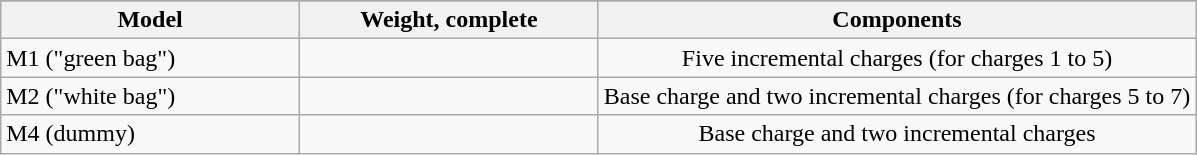<table class="wikitable">
<tr>
</tr>
<tr style="vertical-align:top; text-align:center; border:1px solid #996;">
<th width="25%">Model</th>
<th width="25%">Weight, complete</th>
<th width="55%">Components</th>
</tr>
<tr style="vertical-align:top; text-align:center;">
<td style="text-align:left">M1 ("green bag")</td>
<td></td>
<td>Five incremental charges (for charges 1 to 5)</td>
</tr>
<tr style="vertical-align:top; text-align:center;">
<td style="text-align:left">M2 ("white bag")</td>
<td></td>
<td>Base charge and two incremental charges (for charges 5 to 7)</td>
</tr>
<tr style="vertical-align:top; text-align:center;">
<td style="text-align:left">M4 (dummy)</td>
<td></td>
<td>Base charge and two incremental charges</td>
</tr>
</table>
